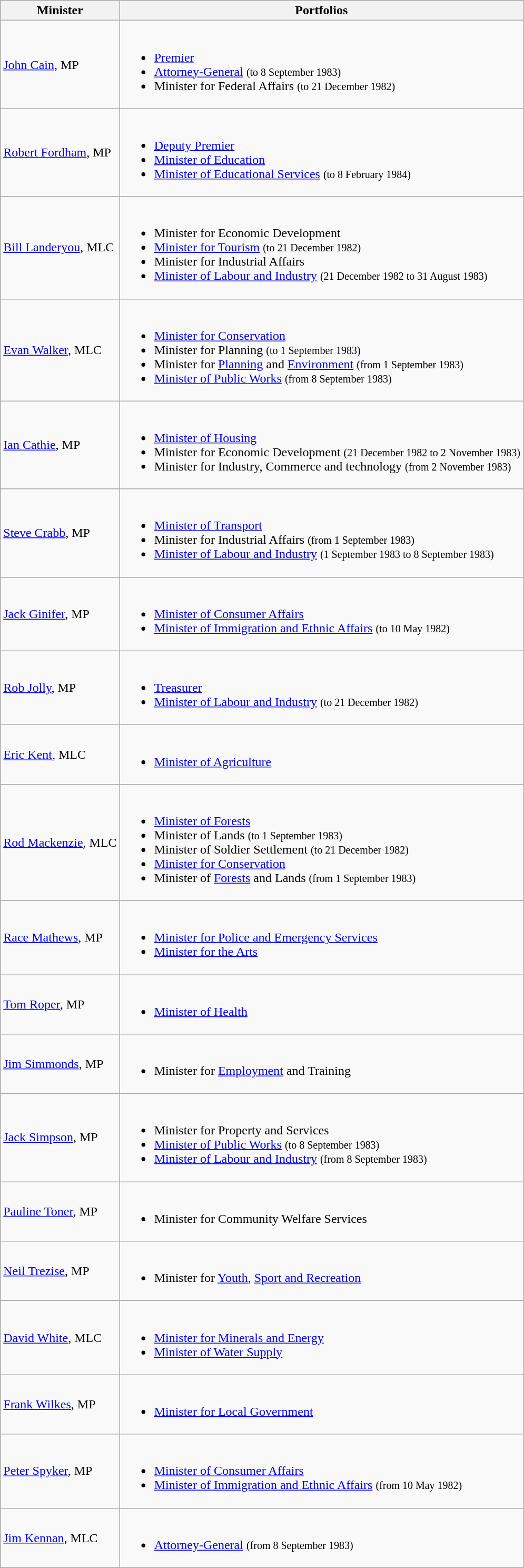<table class="wikitable">
<tr>
<th><strong>Minister</strong></th>
<th><strong>Portfolios</strong></th>
</tr>
<tr>
<td><a href='#'>John Cain</a>, MP</td>
<td><br><ul><li><a href='#'>Premier</a></li><li><a href='#'>Attorney-General</a> <small>(to 8 September 1983)</small></li><li>Minister for Federal Affairs <small>(to 21 December 1982)</small></li></ul></td>
</tr>
<tr>
<td><a href='#'>Robert Fordham</a>, MP</td>
<td><br><ul><li><a href='#'>Deputy Premier</a></li><li><a href='#'>Minister of Education</a></li><li><a href='#'>Minister of Educational Services</a> <small>(to 8 February 1984)</small></li></ul></td>
</tr>
<tr>
<td><a href='#'>Bill Landeryou</a>, MLC</td>
<td><br><ul><li>Minister for Economic Development</li><li><a href='#'>Minister for Tourism</a> <small>(to 21 December 1982)</small></li><li>Minister for Industrial Affairs</li><li><a href='#'>Minister of Labour and Industry</a> <small>(21 December 1982 to 31 August 1983)</small></li></ul></td>
</tr>
<tr>
<td><a href='#'>Evan Walker</a>, MLC</td>
<td><br><ul><li><a href='#'>Minister for Conservation</a></li><li>Minister for Planning <small>(to 1 September 1983)</small></li><li>Minister for <a href='#'>Planning</a> and <a href='#'>Environment</a> <small>(from 1 September 1983)</small></li><li><a href='#'>Minister of Public Works</a> <small>(from 8 September 1983)</small></li></ul></td>
</tr>
<tr>
<td><a href='#'>Ian Cathie</a>, MP</td>
<td><br><ul><li><a href='#'>Minister of Housing</a></li><li>Minister for Economic Development <small>(21 December 1982 to 2 November 1983)</small></li><li>Minister for Industry, Commerce and technology <small>(from 2 November 1983)</small></li></ul></td>
</tr>
<tr>
<td><a href='#'>Steve Crabb</a>, MP</td>
<td><br><ul><li><a href='#'>Minister of Transport</a></li><li>Minister for Industrial Affairs <small>(from 1 September 1983)</small></li><li><a href='#'>Minister of Labour and Industry</a> <small>(1 September 1983 to 8 September 1983)</small></li></ul></td>
</tr>
<tr>
<td><a href='#'>Jack Ginifer</a>, MP</td>
<td><br><ul><li><a href='#'>Minister of Consumer Affairs</a></li><li><a href='#'>Minister of Immigration and Ethnic Affairs</a> <small>(to 10 May 1982)</small></li></ul></td>
</tr>
<tr>
<td><a href='#'>Rob Jolly</a>, MP</td>
<td><br><ul><li><a href='#'>Treasurer</a></li><li><a href='#'>Minister of Labour and Industry</a> <small>(to 21 December 1982)</small></li></ul></td>
</tr>
<tr>
<td><a href='#'>Eric Kent</a>, MLC</td>
<td><br><ul><li><a href='#'>Minister of Agriculture</a></li></ul></td>
</tr>
<tr>
<td><a href='#'>Rod Mackenzie</a>, MLC</td>
<td><br><ul><li><a href='#'>Minister of Forests</a></li><li>Minister of Lands <small>(to 1 September 1983)</small></li><li>Minister of Soldier Settlement <small>(to 21 December 1982)</small></li><li><a href='#'>Minister for Conservation</a></li><li>Minister of <a href='#'>Forests</a> and Lands <small>(from 1 September 1983)</small></li></ul></td>
</tr>
<tr>
<td><a href='#'>Race Mathews</a>, MP</td>
<td><br><ul><li><a href='#'>Minister for Police and Emergency Services</a></li><li><a href='#'>Minister for the Arts</a></li></ul></td>
</tr>
<tr>
<td><a href='#'>Tom Roper</a>, MP</td>
<td><br><ul><li><a href='#'>Minister of Health</a></li></ul></td>
</tr>
<tr>
<td><a href='#'>Jim Simmonds</a>, MP</td>
<td><br><ul><li>Minister for <a href='#'>Employment</a> and Training</li></ul></td>
</tr>
<tr>
<td><a href='#'>Jack Simpson</a>, MP</td>
<td><br><ul><li>Minister for Property and Services</li><li><a href='#'>Minister of Public Works</a> <small>(to 8 September 1983)</small></li><li><a href='#'>Minister of Labour and Industry</a> <small>(from 8 September 1983)</small></li></ul></td>
</tr>
<tr>
<td><a href='#'>Pauline Toner</a>, MP</td>
<td><br><ul><li>Minister for Community Welfare Services</li></ul></td>
</tr>
<tr>
<td><a href='#'>Neil Trezise</a>, MP</td>
<td><br><ul><li>Minister for <a href='#'>Youth</a>, <a href='#'>Sport and Recreation</a></li></ul></td>
</tr>
<tr>
<td><a href='#'>David White</a>, MLC</td>
<td><br><ul><li><a href='#'>Minister for Minerals and Energy</a></li><li><a href='#'>Minister of Water Supply</a></li></ul></td>
</tr>
<tr>
<td><a href='#'>Frank Wilkes</a>, MP</td>
<td><br><ul><li><a href='#'>Minister for Local Government</a></li></ul></td>
</tr>
<tr>
<td><a href='#'>Peter Spyker</a>, MP</td>
<td><br><ul><li><a href='#'>Minister of Consumer Affairs</a></li><li><a href='#'>Minister of Immigration and Ethnic Affairs</a> <small>(from 10 May 1982)</small></li></ul></td>
</tr>
<tr>
<td><a href='#'>Jim Kennan</a>, MLC</td>
<td><br><ul><li><a href='#'>Attorney-General</a> <small>(from 8 September 1983)</small></li></ul></td>
</tr>
</table>
